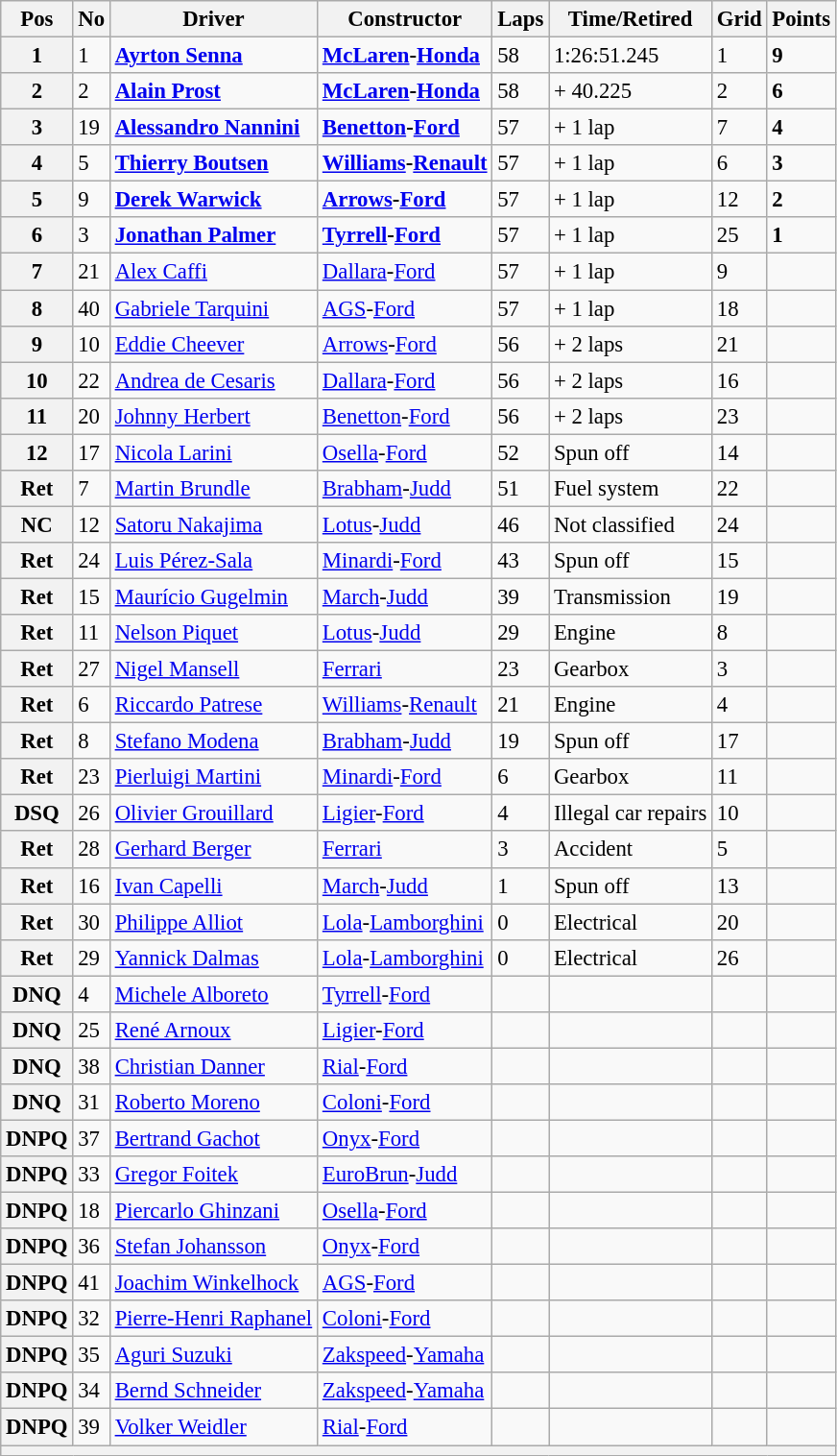<table class="wikitable" style="font-size: 95%;">
<tr>
<th>Pos</th>
<th>No</th>
<th>Driver</th>
<th>Constructor</th>
<th>Laps</th>
<th>Time/Retired</th>
<th>Grid</th>
<th>Points</th>
</tr>
<tr>
<th>1</th>
<td>1</td>
<td> <strong><a href='#'>Ayrton Senna</a></strong></td>
<td><strong><a href='#'>McLaren</a>-<a href='#'>Honda</a></strong></td>
<td>58</td>
<td>1:26:51.245</td>
<td>1</td>
<td><strong>9</strong></td>
</tr>
<tr>
<th>2</th>
<td>2</td>
<td> <strong><a href='#'>Alain Prost</a></strong></td>
<td><strong><a href='#'>McLaren</a>-<a href='#'>Honda</a></strong></td>
<td>58</td>
<td>+ 40.225</td>
<td>2</td>
<td><strong>6</strong></td>
</tr>
<tr>
<th>3</th>
<td>19</td>
<td> <strong><a href='#'>Alessandro Nannini</a></strong></td>
<td><strong><a href='#'>Benetton</a>-<a href='#'>Ford</a></strong></td>
<td>57</td>
<td>+ 1 lap</td>
<td>7</td>
<td><strong>4</strong></td>
</tr>
<tr>
<th>4</th>
<td>5</td>
<td> <strong><a href='#'>Thierry Boutsen</a></strong></td>
<td><strong><a href='#'>Williams</a>-<a href='#'>Renault</a></strong></td>
<td>57</td>
<td>+ 1 lap</td>
<td>6</td>
<td><strong>3</strong></td>
</tr>
<tr>
<th>5</th>
<td>9</td>
<td> <strong><a href='#'>Derek Warwick</a></strong></td>
<td><strong><a href='#'>Arrows</a>-<a href='#'>Ford</a></strong></td>
<td>57</td>
<td>+ 1 lap</td>
<td>12</td>
<td><strong>2</strong></td>
</tr>
<tr>
<th>6</th>
<td>3</td>
<td> <strong><a href='#'>Jonathan Palmer</a></strong></td>
<td><strong><a href='#'>Tyrrell</a>-<a href='#'>Ford</a></strong></td>
<td>57</td>
<td>+ 1 lap</td>
<td>25</td>
<td><strong>1</strong></td>
</tr>
<tr>
<th>7</th>
<td>21</td>
<td> <a href='#'>Alex Caffi</a></td>
<td><a href='#'>Dallara</a>-<a href='#'>Ford</a></td>
<td>57</td>
<td>+ 1 lap</td>
<td>9</td>
<td></td>
</tr>
<tr>
<th>8</th>
<td>40</td>
<td> <a href='#'>Gabriele Tarquini</a></td>
<td><a href='#'>AGS</a>-<a href='#'>Ford</a></td>
<td>57</td>
<td>+ 1 lap</td>
<td>18</td>
<td></td>
</tr>
<tr>
<th>9</th>
<td>10</td>
<td> <a href='#'>Eddie Cheever</a></td>
<td><a href='#'>Arrows</a>-<a href='#'>Ford</a></td>
<td>56</td>
<td>+ 2 laps</td>
<td>21</td>
<td></td>
</tr>
<tr>
<th>10</th>
<td>22</td>
<td> <a href='#'>Andrea de Cesaris</a></td>
<td><a href='#'>Dallara</a>-<a href='#'>Ford</a></td>
<td>56</td>
<td>+ 2 laps</td>
<td>16</td>
<td></td>
</tr>
<tr>
<th>11</th>
<td>20</td>
<td> <a href='#'>Johnny Herbert</a></td>
<td><a href='#'>Benetton</a>-<a href='#'>Ford</a></td>
<td>56</td>
<td>+ 2 laps</td>
<td>23</td>
<td></td>
</tr>
<tr>
<th>12</th>
<td>17</td>
<td> <a href='#'>Nicola Larini</a></td>
<td><a href='#'>Osella</a>-<a href='#'>Ford</a></td>
<td>52</td>
<td>Spun off</td>
<td>14</td>
<td></td>
</tr>
<tr>
<th>Ret</th>
<td>7</td>
<td> <a href='#'>Martin Brundle</a></td>
<td><a href='#'>Brabham</a>-<a href='#'>Judd</a></td>
<td>51</td>
<td>Fuel system</td>
<td>22</td>
<td></td>
</tr>
<tr>
<th>NC</th>
<td>12</td>
<td> <a href='#'>Satoru Nakajima</a></td>
<td><a href='#'>Lotus</a>-<a href='#'>Judd</a></td>
<td>46</td>
<td>Not classified</td>
<td>24</td>
<td></td>
</tr>
<tr>
<th>Ret</th>
<td>24</td>
<td> <a href='#'>Luis Pérez-Sala</a></td>
<td><a href='#'>Minardi</a>-<a href='#'>Ford</a></td>
<td>43</td>
<td>Spun off</td>
<td>15</td>
<td></td>
</tr>
<tr>
<th>Ret</th>
<td>15</td>
<td> <a href='#'>Maurício Gugelmin</a></td>
<td><a href='#'>March</a>-<a href='#'>Judd</a></td>
<td>39</td>
<td>Transmission</td>
<td>19</td>
<td></td>
</tr>
<tr>
<th>Ret</th>
<td>11</td>
<td> <a href='#'>Nelson Piquet</a></td>
<td><a href='#'>Lotus</a>-<a href='#'>Judd</a></td>
<td>29</td>
<td>Engine</td>
<td>8</td>
<td></td>
</tr>
<tr>
<th>Ret</th>
<td>27</td>
<td> <a href='#'>Nigel Mansell</a></td>
<td><a href='#'>Ferrari</a></td>
<td>23</td>
<td>Gearbox</td>
<td>3</td>
<td></td>
</tr>
<tr>
<th>Ret</th>
<td>6</td>
<td> <a href='#'>Riccardo Patrese</a></td>
<td><a href='#'>Williams</a>-<a href='#'>Renault</a></td>
<td>21</td>
<td>Engine</td>
<td>4</td>
<td></td>
</tr>
<tr>
<th>Ret</th>
<td>8</td>
<td> <a href='#'>Stefano Modena</a></td>
<td><a href='#'>Brabham</a>-<a href='#'>Judd</a></td>
<td>19</td>
<td>Spun off</td>
<td>17</td>
<td></td>
</tr>
<tr>
<th>Ret</th>
<td>23</td>
<td> <a href='#'>Pierluigi Martini</a></td>
<td><a href='#'>Minardi</a>-<a href='#'>Ford</a></td>
<td>6</td>
<td>Gearbox</td>
<td>11</td>
<td></td>
</tr>
<tr>
<th>DSQ</th>
<td>26</td>
<td> <a href='#'>Olivier Grouillard</a></td>
<td><a href='#'>Ligier</a>-<a href='#'>Ford</a></td>
<td>4</td>
<td>Illegal car repairs</td>
<td>10</td>
<td></td>
</tr>
<tr>
<th>Ret</th>
<td>28</td>
<td> <a href='#'>Gerhard Berger</a></td>
<td><a href='#'>Ferrari</a></td>
<td>3</td>
<td>Accident</td>
<td>5</td>
<td></td>
</tr>
<tr>
<th>Ret</th>
<td>16</td>
<td> <a href='#'>Ivan Capelli</a></td>
<td><a href='#'>March</a>-<a href='#'>Judd</a></td>
<td>1</td>
<td>Spun off</td>
<td>13</td>
<td></td>
</tr>
<tr>
<th>Ret</th>
<td>30</td>
<td> <a href='#'>Philippe Alliot</a></td>
<td><a href='#'>Lola</a>-<a href='#'>Lamborghini</a></td>
<td>0</td>
<td>Electrical</td>
<td>20</td>
<td></td>
</tr>
<tr>
<th>Ret</th>
<td>29</td>
<td> <a href='#'>Yannick Dalmas</a></td>
<td><a href='#'>Lola</a>-<a href='#'>Lamborghini</a></td>
<td>0</td>
<td>Electrical</td>
<td>26</td>
<td></td>
</tr>
<tr>
<th>DNQ</th>
<td>4</td>
<td> <a href='#'>Michele Alboreto</a></td>
<td><a href='#'>Tyrrell</a>-<a href='#'>Ford</a></td>
<td></td>
<td></td>
<td></td>
<td></td>
</tr>
<tr>
<th>DNQ</th>
<td>25</td>
<td> <a href='#'>René Arnoux</a></td>
<td><a href='#'>Ligier</a>-<a href='#'>Ford</a></td>
<td></td>
<td></td>
<td></td>
<td></td>
</tr>
<tr>
<th>DNQ</th>
<td>38</td>
<td> <a href='#'>Christian Danner</a></td>
<td><a href='#'>Rial</a>-<a href='#'>Ford</a></td>
<td></td>
<td></td>
<td></td>
<td></td>
</tr>
<tr>
<th>DNQ</th>
<td>31</td>
<td> <a href='#'>Roberto Moreno</a></td>
<td><a href='#'>Coloni</a>-<a href='#'>Ford</a></td>
<td></td>
<td></td>
<td></td>
<td></td>
</tr>
<tr>
<th>DNPQ</th>
<td>37</td>
<td> <a href='#'>Bertrand Gachot</a></td>
<td><a href='#'>Onyx</a>-<a href='#'>Ford</a></td>
<td></td>
<td></td>
<td></td>
<td></td>
</tr>
<tr>
<th>DNPQ</th>
<td>33</td>
<td> <a href='#'>Gregor Foitek</a></td>
<td><a href='#'>EuroBrun</a>-<a href='#'>Judd</a></td>
<td></td>
<td></td>
<td></td>
<td></td>
</tr>
<tr>
<th>DNPQ</th>
<td>18</td>
<td> <a href='#'>Piercarlo Ghinzani</a></td>
<td><a href='#'>Osella</a>-<a href='#'>Ford</a></td>
<td></td>
<td></td>
<td></td>
<td></td>
</tr>
<tr>
<th>DNPQ</th>
<td>36</td>
<td> <a href='#'>Stefan Johansson</a></td>
<td><a href='#'>Onyx</a>-<a href='#'>Ford</a></td>
<td></td>
<td></td>
<td></td>
<td></td>
</tr>
<tr>
<th>DNPQ</th>
<td>41</td>
<td> <a href='#'>Joachim Winkelhock</a></td>
<td><a href='#'>AGS</a>-<a href='#'>Ford</a></td>
<td></td>
<td></td>
<td></td>
<td></td>
</tr>
<tr>
<th>DNPQ</th>
<td>32</td>
<td> <a href='#'>Pierre-Henri Raphanel</a></td>
<td><a href='#'>Coloni</a>-<a href='#'>Ford</a></td>
<td></td>
<td></td>
<td></td>
<td></td>
</tr>
<tr>
<th>DNPQ</th>
<td>35</td>
<td> <a href='#'>Aguri Suzuki</a></td>
<td><a href='#'>Zakspeed</a>-<a href='#'>Yamaha</a></td>
<td></td>
<td></td>
<td></td>
<td></td>
</tr>
<tr>
<th>DNPQ</th>
<td>34</td>
<td> <a href='#'>Bernd Schneider</a></td>
<td><a href='#'>Zakspeed</a>-<a href='#'>Yamaha</a></td>
<td></td>
<td></td>
<td></td>
<td></td>
</tr>
<tr>
<th>DNPQ</th>
<td>39</td>
<td> <a href='#'>Volker Weidler</a></td>
<td><a href='#'>Rial</a>-<a href='#'>Ford</a></td>
<td></td>
<td></td>
<td></td>
<td></td>
</tr>
<tr>
<th colspan="8"></th>
</tr>
</table>
